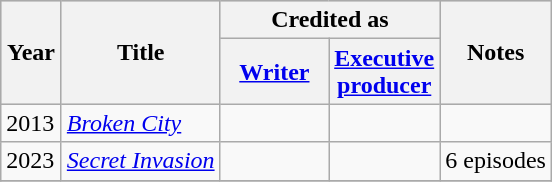<table class="wikitable">
<tr style="background:#ccc; text-align:center;">
<th rowspan="2" style="width:33px;">Year</th>
<th rowspan="2">Title</th>
<th colspan="2">Credited as</th>
<th rowspan="2">Notes</th>
</tr>
<tr>
<th width="65"><a href='#'>Writer</a></th>
<th width="65"><a href='#'>Executive producer</a></th>
</tr>
<tr>
<td>2013</td>
<td><em><a href='#'>Broken City</a></em></td>
<td></td>
<td></td>
<td></td>
</tr>
<tr>
<td>2023</td>
<td><em><a href='#'>Secret Invasion</a></em></td>
<td></td>
<td></td>
<td>6 episodes</td>
</tr>
<tr>
</tr>
</table>
